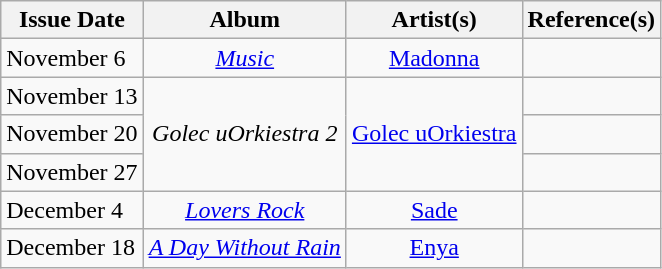<table class="wikitable">
<tr>
<th>Issue Date</th>
<th>Album</th>
<th>Artist(s)</th>
<th>Reference(s)</th>
</tr>
<tr>
<td>November 6</td>
<td style="text-align: center;"><em><a href='#'>Music</a></em></td>
<td style="text-align: center;"><a href='#'>Madonna</a></td>
<td style="text-align: center;"></td>
</tr>
<tr>
<td>November 13</td>
<td rowspan=3 style="text-align: center;"><em>Golec uOrkiestra 2</em></td>
<td rowspan=3 style="text-align: center;"><a href='#'>Golec uOrkiestra</a></td>
<td style="text-align: center;"></td>
</tr>
<tr>
<td>November 20</td>
<td style="text-align: center;"></td>
</tr>
<tr>
<td>November 27</td>
<td style="text-align: center;"></td>
</tr>
<tr>
<td>December 4</td>
<td style="text-align: center;"><em><a href='#'>Lovers Rock</a></em></td>
<td style="text-align: center;"><a href='#'>Sade</a></td>
<td style="text-align: center;"></td>
</tr>
<tr>
<td>December 18</td>
<td style="text-align: center;"><em><a href='#'>A Day Without Rain</a></em></td>
<td style="text-align: center;"><a href='#'>Enya</a></td>
<td style="text-align: center;"></td>
</tr>
</table>
